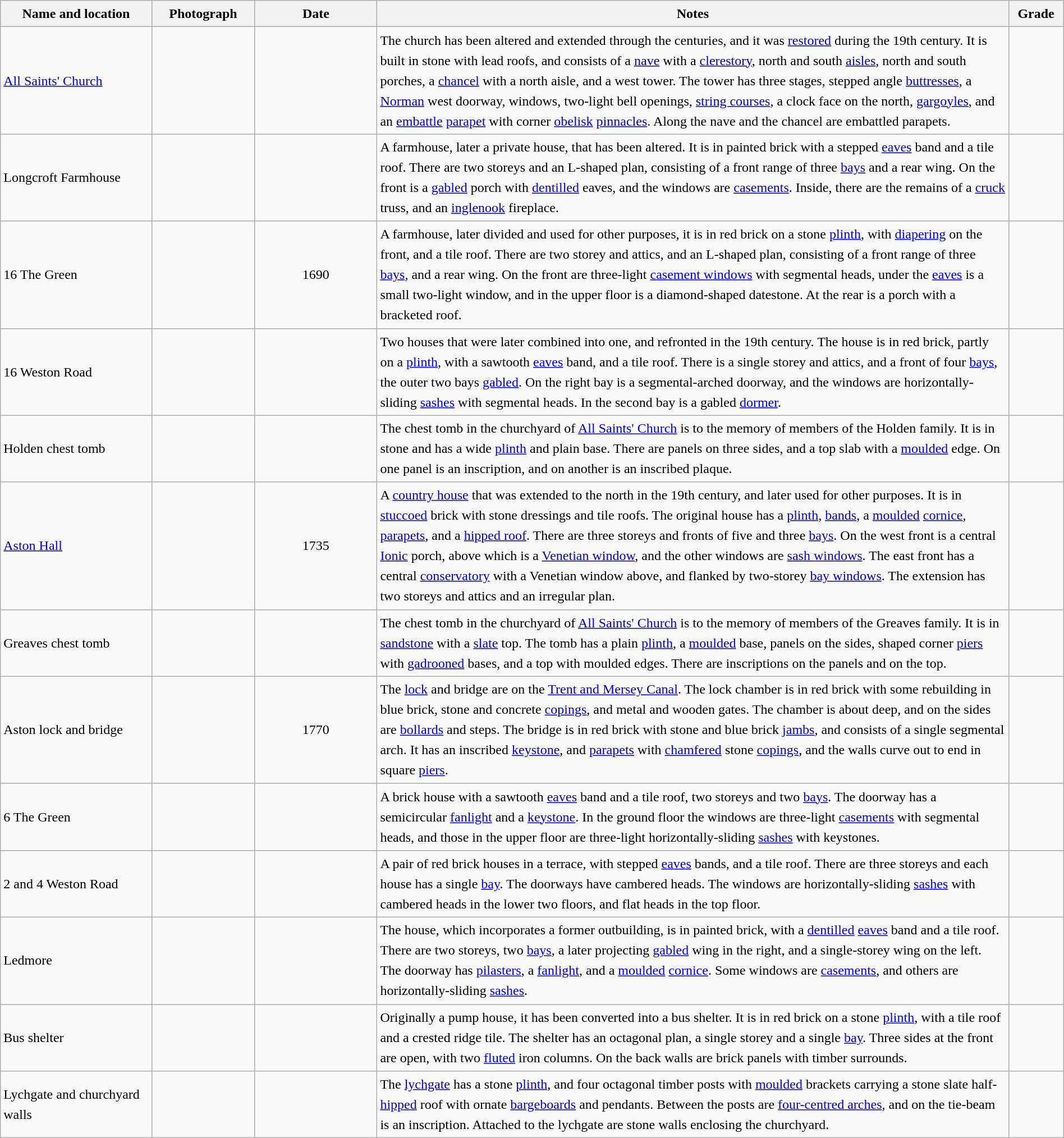<table class="wikitable sortable plainrowheaders" style="width:100%; border:0; text-align:left; line-height:150%;">
<tr>
<th scope="col"  style="width:150px">Name and location</th>
<th scope="col"  style="width:100px" class="unsortable">Photograph</th>
<th scope="col"  style="width:120px">Date</th>
<th scope="col"  style="width:650px" class="unsortable">Notes</th>
<th scope="col"  style="width:50px">Grade</th>
</tr>
<tr>
<td><a href='#'>All Saints' Church</a><br><small></small></td>
<td></td>
<td align="center"></td>
<td>The church has been altered and extended through the centuries, and it was <a href='#'>restored</a> during the 19th century.  It is built in stone with lead roofs, and consists of a <a href='#'>nave</a> with a <a href='#'>clerestory</a>, north and south <a href='#'>aisles</a>, north and south porches, a <a href='#'>chancel</a> with a north aisle, and a west tower.  The tower has three stages, stepped angle <a href='#'>buttresses</a>, a <a href='#'>Norman</a> west doorway, windows, two-light bell openings, <a href='#'>string courses</a>, a clock face on the north, <a href='#'>gargoyles</a>, and an <a href='#'>embattle</a> <a href='#'>parapet</a> with corner <a href='#'>obelisk</a> <a href='#'>pinnacles</a>.  Along the nave and the chancel are embattled parapets.</td>
<td align="center" ></td>
</tr>
<tr>
<td>Longcroft Farmhouse<br><small></small></td>
<td></td>
<td align="center"></td>
<td>A farmhouse, later a private house, that has been altered.  It is in painted brick with a stepped <a href='#'>eaves</a> band and a tile roof.  There are two storeys and an L-shaped plan, consisting of a front range of three <a href='#'>bays</a> and a rear wing.  On the front is a <a href='#'>gabled</a> porch with <a href='#'>dentilled</a> eaves, and the windows are <a href='#'>casements</a>.  Inside, there are the remains of a <a href='#'>cruck</a> truss, and an <a href='#'>inglenook</a> fireplace.</td>
<td align="center" ></td>
</tr>
<tr>
<td>16 The Green<br><small></small></td>
<td></td>
<td align="center">1690</td>
<td>A farmhouse, later divided and used for other purposes, it is in red brick on a stone <a href='#'>plinth</a>, with <a href='#'>diapering</a> on the front, and a tile roof.  There are two storey and attics, and an L-shaped plan, consisting of a front range of three <a href='#'>bays</a>, and a rear wing.  On the front are three-light <a href='#'>casement windows</a> with segmental heads, under the <a href='#'>eaves</a> is a small two-light window, and in the upper floor is a diamond-shaped datestone.  At the rear is a porch with a bracketed roof.</td>
<td align="center" ></td>
</tr>
<tr>
<td>16 Weston Road<br><small></small></td>
<td></td>
<td align="center"></td>
<td>Two houses that were later combined into one, and refronted in the 19th century.  The house is in red brick, partly on a <a href='#'>plinth</a>, with a sawtooth <a href='#'>eaves</a> band, and a tile roof.  There is a single storey and attics, and a front of four <a href='#'>bays</a>, the outer two bays <a href='#'>gabled</a>.  On the right bay is a segmental-arched doorway, and the windows are horizontally-sliding <a href='#'>sashes</a> with segmental heads.  In the second bay is a gabled <a href='#'>dormer</a>.</td>
<td align="center" ></td>
</tr>
<tr>
<td>Holden chest tomb<br><small></small></td>
<td></td>
<td align="center"></td>
<td>The chest tomb in the churchyard of <a href='#'>All Saints' Church</a> is to the memory of members of the Holden family.  It is in stone and has a wide <a href='#'>plinth</a> and  plain base.  There are panels on three sides, and a top slab  with a <a href='#'>moulded</a> edge.  On one panel is an inscription, and on another is an inscribed plaque.</td>
<td align="center" ></td>
</tr>
<tr>
<td><a href='#'>Aston Hall</a><br><small></small></td>
<td></td>
<td align="center">1735</td>
<td>A <a href='#'>country house</a> that was extended to the north in the 19th century, and later used for other purposes.  It is in <a href='#'>stuccoed</a> brick with stone dressings and tile roofs.  The original house has a <a href='#'>plinth</a>, <a href='#'>bands</a>, a <a href='#'>moulded</a> <a href='#'>cornice</a>, <a href='#'>parapets</a>, and a <a href='#'>hipped roof</a>.  There are three storeys and fronts of five and three <a href='#'>bays</a>.  On the west front is a central <a href='#'>Ionic</a> porch, above which is a <a href='#'>Venetian window</a>, and the other windows are <a href='#'>sash windows</a>.  The east front has a central <a href='#'>conservatory</a> with a Venetian window above, and flanked by two-storey <a href='#'>bay windows</a>.  The extension has two storeys and attics and an irregular plan.</td>
<td align="center" ></td>
</tr>
<tr>
<td>Greaves chest tomb<br><small></small></td>
<td></td>
<td align="center"></td>
<td>The chest tomb in the churchyard of <a href='#'>All Saints' Church</a> is to the memory of members of the Greaves family.  It is in <a href='#'>sandstone</a> with a <a href='#'>slate</a> top.  The tomb has a plain <a href='#'>plinth</a>, a <a href='#'>moulded</a> base, panels on the sides, shaped corner <a href='#'>piers</a> with <a href='#'>gadrooned</a> bases, and a top with moulded edges.  There are inscriptions on the panels and on the top.</td>
<td align="center" ></td>
</tr>
<tr>
<td>Aston lock and bridge<br><small></small></td>
<td></td>
<td align="center">1770</td>
<td>The <a href='#'>lock</a> and bridge are on the <a href='#'>Trent and Mersey Canal</a>.  The lock chamber is in red brick with some rebuilding in blue brick, stone and concrete <a href='#'>copings</a>, and metal and wooden gates.  The chamber is about  deep, and on the sides are <a href='#'>bollards</a> and steps.  The bridge is in red brick with stone and blue brick <a href='#'>jambs</a>, and consists of a single segmental arch.  It has an inscribed <a href='#'>keystone</a>, and <a href='#'>parapets</a> with <a href='#'>chamfered</a> stone <a href='#'>copings</a>, and the walls curve out to end in square <a href='#'>piers</a>.</td>
<td align="center" ></td>
</tr>
<tr>
<td>6 The Green<br><small></small></td>
<td></td>
<td align="center"></td>
<td>A brick house with a sawtooth <a href='#'>eaves</a> band and a tile roof, two storeys and two <a href='#'>bays</a>.  The doorway has a semicircular <a href='#'>fanlight</a> and a <a href='#'>keystone</a>.  In the ground floor the windows are three-light <a href='#'>casements</a> with segmental heads, and those in the upper floor are three-light horizontally-sliding <a href='#'>sashes</a> with keystones.</td>
<td align="center" ></td>
</tr>
<tr>
<td>2 and 4 Weston Road<br><small></small></td>
<td></td>
<td align="center"></td>
<td>A pair of red brick houses in a terrace, with stepped <a href='#'>eaves</a> bands, and a tile roof.  There are three storeys and each house has a single <a href='#'>bay</a>.  The doorways have cambered heads.  The windows are horizontally-sliding <a href='#'>sashes</a> with cambered heads in the lower two floors, and flat heads in the top floor.</td>
<td align="center" ></td>
</tr>
<tr>
<td>Ledmore<br><small></small></td>
<td></td>
<td align="center"></td>
<td>The house, which incorporates a former outbuilding, is in painted brick, with a <a href='#'>dentilled</a> <a href='#'>eaves</a> band and a tile roof.  There are two storeys, two <a href='#'>bays</a>, a later projecting <a href='#'>gabled</a> wing in the right, and a single-storey wing on the left.  The doorway has <a href='#'>pilasters</a>, a <a href='#'>fanlight</a>, and a <a href='#'>moulded</a> <a href='#'>cornice</a>. Some windows are <a href='#'>casements</a>, and others are horizontally-sliding <a href='#'>sashes</a>.</td>
<td align="center" ></td>
</tr>
<tr>
<td>Bus shelter<br><small></small></td>
<td></td>
<td align="center"></td>
<td>Originally a pump house, it has been converted into a bus shelter.  It is in red brick on a stone <a href='#'>plinth</a>, with a tile roof and a crested ridge tile.  The shelter has an octagonal plan, a single storey and a single <a href='#'>bay</a>.  Three sides at the front are open, with two <a href='#'>fluted</a> iron columns.  On the back walls are brick panels with timber surrounds.</td>
<td align="center" ></td>
</tr>
<tr>
<td>Lychgate and churchyard walls<br><small></small></td>
<td></td>
<td align="center"></td>
<td>The <a href='#'>lychgate</a> has a stone <a href='#'>plinth</a>, and four octagonal timber posts with <a href='#'>moulded</a> brackets carrying a stone slate half-<a href='#'>hipped</a> roof with ornate <a href='#'>bargeboards</a> and pendants.  Between the posts are <a href='#'>four-centred arches</a>, and on the tie-beam is an inscription.  Attached to the lychgate are stone walls enclosing the churchyard.</td>
<td align="center" ></td>
</tr>
<tr>
</tr>
</table>
